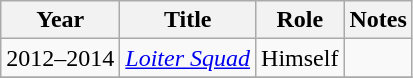<table class="wikitable">
<tr>
<th>Year</th>
<th>Title</th>
<th>Role</th>
<th>Notes</th>
</tr>
<tr>
<td>2012–2014</td>
<td><em><a href='#'>Loiter Squad</a></em></td>
<td>Himself</td>
<td></td>
</tr>
<tr>
</tr>
</table>
